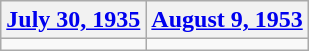<table class=wikitable>
<tr>
<th><a href='#'>July 30, 1935</a></th>
<th><a href='#'>August 9, 1953</a></th>
</tr>
<tr>
<td></td>
<td></td>
</tr>
</table>
